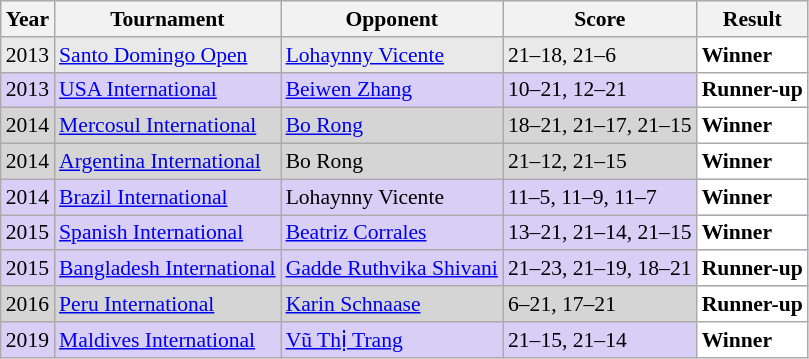<table class="sortable wikitable" style="font-size: 90%;">
<tr>
<th>Year</th>
<th>Tournament</th>
<th>Opponent</th>
<th>Score</th>
<th>Result</th>
</tr>
<tr style="background:#E9E9E9">
<td align="center">2013</td>
<td align="left"><a href='#'>Santo Domingo Open</a></td>
<td align="left"> <a href='#'>Lohaynny Vicente</a></td>
<td align="left">21–18, 21–6</td>
<td style="text-align:left; background:white"> <strong>Winner</strong></td>
</tr>
<tr style="background:#D8CEF6">
<td align="center">2013</td>
<td align="left"><a href='#'>USA International</a></td>
<td align="left"> <a href='#'>Beiwen Zhang</a></td>
<td align="left">10–21, 12–21</td>
<td style="text-align:left; background:white"> <strong>Runner-up</strong></td>
</tr>
<tr style="background:#D5D5D5">
<td align="center">2014</td>
<td align="left"><a href='#'>Mercosul International</a></td>
<td align="left"> <a href='#'>Bo Rong</a></td>
<td align="left">18–21, 21–17, 21–15</td>
<td style="text-align:left; background:white"> <strong>Winner</strong></td>
</tr>
<tr style="background:#D5D5D5">
<td align="center">2014</td>
<td align="left"><a href='#'>Argentina International</a></td>
<td align="left"> Bo Rong</td>
<td align="left">21–12, 21–15</td>
<td style="text-align:left; background:white"> <strong>Winner</strong></td>
</tr>
<tr style="background:#D8CEF6">
<td align="center">2014</td>
<td align="left"><a href='#'>Brazil International</a></td>
<td align="left"> Lohaynny Vicente</td>
<td align="left">11–5, 11–9, 11–7</td>
<td style="text-align:left; background:white"> <strong>Winner</strong></td>
</tr>
<tr style="background:#D8CEF6">
<td align="center">2015</td>
<td align="left"><a href='#'>Spanish International</a></td>
<td align="left"> <a href='#'>Beatriz Corrales</a></td>
<td align="left">13–21, 21–14, 21–15</td>
<td style="text-align:left; background:white"> <strong>Winner</strong></td>
</tr>
<tr style="background:#D8CEF6">
<td align="center">2015</td>
<td align="left"><a href='#'>Bangladesh International</a></td>
<td align="left"> <a href='#'>Gadde Ruthvika Shivani</a></td>
<td align="left">21–23, 21–19, 18–21</td>
<td style="text-align:left; background:white"> <strong>Runner-up</strong></td>
</tr>
<tr style="background:#D5D5D5">
<td align="center">2016</td>
<td align="left"><a href='#'>Peru International</a></td>
<td align="left"> <a href='#'>Karin Schnaase</a></td>
<td align="left">6–21, 17–21</td>
<td style="text-align:left; background:white"> <strong>Runner-up</strong></td>
</tr>
<tr style="background:#D8CEF6">
<td align="center">2019</td>
<td align="left"><a href='#'>Maldives International</a></td>
<td align="left"> <a href='#'>Vũ Thị Trang</a></td>
<td align="left">21–15, 21–14</td>
<td style="text-align:left; background:white"> <strong>Winner</strong></td>
</tr>
</table>
